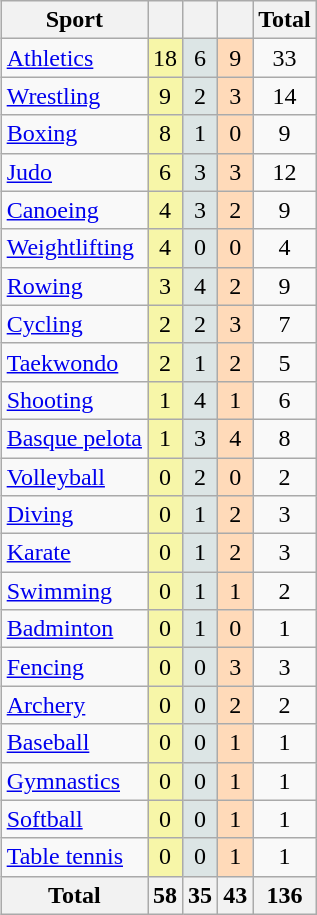<table class="wikitable"  style="float:right">
<tr align=center>
<th>Sport</th>
<th bgcolor=#f7f6a8></th>
<th bgcolor=#dce5e5></th>
<th bgcolor=#ffdab9></th>
<th>Total</th>
</tr>
<tr align=center>
<td align=left><a href='#'>Athletics</a></td>
<td bgcolor=#f7f6a8>18</td>
<td bgcolor=#dce5e5>6</td>
<td bgcolor=#ffdab9>9</td>
<td>33</td>
</tr>
<tr align=center>
<td align=left><a href='#'>Wrestling</a></td>
<td bgcolor=#f7f6a8>9</td>
<td bgcolor=#dce5e5>2</td>
<td bgcolor=#ffdab9>3</td>
<td>14</td>
</tr>
<tr align=center>
<td align=left><a href='#'>Boxing</a></td>
<td bgcolor=#f7f6a8>8</td>
<td bgcolor=#dce5e5>1</td>
<td bgcolor=#ffdab9>0</td>
<td>9</td>
</tr>
<tr align=center>
<td align=left><a href='#'>Judo</a></td>
<td bgcolor=#f7f6a8>6</td>
<td bgcolor=#dce5e5>3</td>
<td bgcolor=#ffdab9>3</td>
<td>12</td>
</tr>
<tr align=center>
<td align=left><a href='#'>Canoeing</a></td>
<td bgcolor=#f7f6a8>4</td>
<td bgcolor=#dce5e5>3</td>
<td bgcolor=#ffdab9>2</td>
<td>9</td>
</tr>
<tr align=center>
<td align=left><a href='#'>Weightlifting</a></td>
<td bgcolor=#f7f6a8>4</td>
<td bgcolor=#dce5e5>0</td>
<td bgcolor=#ffdab9>0</td>
<td>4</td>
</tr>
<tr align=center>
<td align=left><a href='#'>Rowing</a></td>
<td bgcolor=#f7f6a8>3</td>
<td bgcolor=#dce5e5>4</td>
<td bgcolor=#ffdab9>2</td>
<td>9</td>
</tr>
<tr align=center>
<td align=left><a href='#'>Cycling</a></td>
<td bgcolor=#f7f6a8>2</td>
<td bgcolor=#dce5e5>2</td>
<td bgcolor=#ffdab9>3</td>
<td>7</td>
</tr>
<tr align=center>
<td align=left><a href='#'>Taekwondo</a></td>
<td bgcolor=#f7f6a8>2</td>
<td bgcolor=#dce5e5>1</td>
<td bgcolor=#ffdab9>2</td>
<td>5</td>
</tr>
<tr align=center>
<td align=left><a href='#'>Shooting</a></td>
<td bgcolor=#f7f6a8>1</td>
<td bgcolor=#dce5e5>4</td>
<td bgcolor=#ffdab9>1</td>
<td>6</td>
</tr>
<tr align=center>
<td align=left><a href='#'>Basque pelota</a></td>
<td bgcolor=#f7f6a8>1</td>
<td bgcolor=#dce5e5>3</td>
<td bgcolor=#ffdab9>4</td>
<td>8</td>
</tr>
<tr align=center>
<td align=left><a href='#'>Volleyball</a></td>
<td bgcolor=#f7f6a8>0</td>
<td bgcolor=#dce5e5>2</td>
<td bgcolor=#ffdab9>0</td>
<td>2</td>
</tr>
<tr align=center>
<td align=left><a href='#'>Diving</a></td>
<td bgcolor=#f7f6a8>0</td>
<td bgcolor=#dce5e5>1</td>
<td bgcolor=#ffdab9>2</td>
<td>3</td>
</tr>
<tr align=center>
<td align=left><a href='#'>Karate</a></td>
<td bgcolor=#f7f6a8>0</td>
<td bgcolor=#dce5e5>1</td>
<td bgcolor=#ffdab9>2</td>
<td>3</td>
</tr>
<tr align=center>
<td align=left><a href='#'>Swimming</a></td>
<td bgcolor=#f7f6a8>0</td>
<td bgcolor=#dce5e5>1</td>
<td bgcolor=#ffdab9>1</td>
<td>2</td>
</tr>
<tr align=center>
<td align=left><a href='#'>Badminton</a></td>
<td bgcolor=#f7f6a8>0</td>
<td bgcolor=#dce5e5>1</td>
<td bgcolor=#ffdab9>0</td>
<td>1</td>
</tr>
<tr align=center>
<td align=left><a href='#'>Fencing</a></td>
<td bgcolor=#f7f6a8>0</td>
<td bgcolor=#dce5e5>0</td>
<td bgcolor=#ffdab9>3</td>
<td>3</td>
</tr>
<tr align=center>
<td align=left><a href='#'>Archery</a></td>
<td bgcolor=#f7f6a8>0</td>
<td bgcolor=#dce5e5>0</td>
<td bgcolor=#ffdab9>2</td>
<td>2</td>
</tr>
<tr align=center>
<td align=left><a href='#'>Baseball</a></td>
<td bgcolor=#f7f6a8>0</td>
<td bgcolor=#dce5e5>0</td>
<td bgcolor=#ffdab9>1</td>
<td>1</td>
</tr>
<tr align=center>
<td align=left><a href='#'>Gymnastics</a></td>
<td bgcolor=#f7f6a8>0</td>
<td bgcolor=#dce5e5>0</td>
<td bgcolor=#ffdab9>1</td>
<td>1</td>
</tr>
<tr align=center>
<td align=left><a href='#'>Softball</a></td>
<td bgcolor=#f7f6a8>0</td>
<td bgcolor=#dce5e5>0</td>
<td bgcolor=#ffdab9>1</td>
<td>1</td>
</tr>
<tr align=center>
<td align=left><a href='#'>Table tennis</a></td>
<td bgcolor=#f7f6a8>0</td>
<td bgcolor=#dce5e5>0</td>
<td bgcolor=#ffdab9>1</td>
<td>1</td>
</tr>
<tr align=center>
<th bgcolor=#efefef><strong>Total</strong></th>
<th bgcolor=#f7f6a8>58</th>
<th bgcolor=#dce5e5>35</th>
<th bgcolor=#ffdab9>43</th>
<th>136</th>
</tr>
</table>
